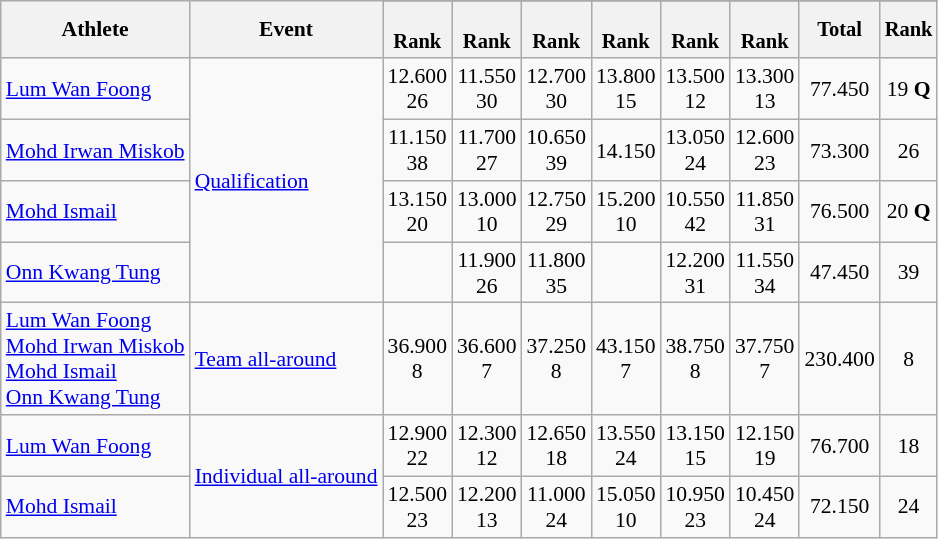<table class=wikitable style="font-size:90%">
<tr>
<th rowspan=2>Athlete</th>
<th rowspan=2>Event</th>
</tr>
<tr style="font-size:95%">
<th><br>Rank</th>
<th><br>Rank</th>
<th><br>Rank</th>
<th><br>Rank</th>
<th><br>Rank</th>
<th><br>Rank</th>
<th>Total</th>
<th>Rank</th>
</tr>
<tr align=center>
<td align=left><a href='#'>Lum Wan Foong</a></td>
<td align=left rowspan=4><a href='#'>Qualification</a></td>
<td>12.600<br>26</td>
<td>11.550<br>30</td>
<td>12.700<br>30</td>
<td>13.800<br>15</td>
<td>13.500<br>12 <strong></strong></td>
<td>13.300<br>13 <strong></strong></td>
<td>77.450</td>
<td>19 <strong>Q</strong></td>
</tr>
<tr align=center>
<td align=left><a href='#'>Mohd Irwan Miskob</a></td>
<td>11.150<br>38</td>
<td>11.700<br>27</td>
<td>10.650<br>39</td>
<td>14.150<br></td>
<td>13.050<br>24</td>
<td>12.600<br>23</td>
<td>73.300</td>
<td>26 <strong></strong></td>
</tr>
<tr align=center>
<td align=left><a href='#'>Mohd Ismail</a></td>
<td>13.150<br>20</td>
<td>13.000<br>10 <strong></strong></td>
<td>12.750<br>29</td>
<td>15.200<br>10 <strong></strong></td>
<td>10.550<br>42</td>
<td>11.850<br>31</td>
<td>76.500</td>
<td>20 <strong>Q</strong></td>
</tr>
<tr align=center>
<td align=left><a href='#'>Onn Kwang Tung</a></td>
<td></td>
<td>11.900<br>26</td>
<td>11.800<br>35</td>
<td></td>
<td>12.200<br>31</td>
<td>11.550<br>34</td>
<td>47.450</td>
<td>39</td>
</tr>
<tr align=center>
<td align=left><a href='#'>Lum Wan Foong</a><br><a href='#'>Mohd Irwan Miskob</a><br><a href='#'>Mohd Ismail</a><br><a href='#'>Onn Kwang Tung</a></td>
<td align=left><a href='#'>Team all-around</a></td>
<td>36.900<br>8</td>
<td>36.600<br>7</td>
<td>37.250<br>8</td>
<td>43.150<br>7</td>
<td>38.750<br>8</td>
<td>37.750<br>7</td>
<td>230.400</td>
<td>8</td>
</tr>
<tr align=center>
<td align=left><a href='#'>Lum Wan Foong</a></td>
<td align=left rowspan=2><a href='#'>Individual all-around</a></td>
<td>12.900<br>22</td>
<td>12.300<br>12</td>
<td>12.650<br>18</td>
<td>13.550<br>24</td>
<td>13.150<br>15</td>
<td>12.150<br>19</td>
<td>76.700</td>
<td>18</td>
</tr>
<tr align=center>
<td align=left><a href='#'>Mohd Ismail</a></td>
<td>12.500<br>23</td>
<td>12.200<br>13</td>
<td>11.000<br>24</td>
<td>15.050<br>10</td>
<td>10.950<br>23</td>
<td>10.450<br>24</td>
<td>72.150</td>
<td>24</td>
</tr>
</table>
